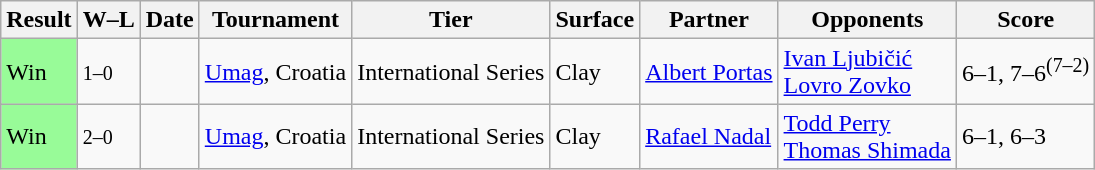<table class="sortable wikitable">
<tr>
<th>Result</th>
<th class="unsortable">W–L</th>
<th>Date</th>
<th>Tournament</th>
<th>Tier</th>
<th>Surface</th>
<th>Partner</th>
<th>Opponents</th>
<th class="unsortable">Score</th>
</tr>
<tr>
<td bgcolor=98FB98>Win</td>
<td><small>1–0</small></td>
<td><a href='#'></a></td>
<td><a href='#'>Umag</a>, Croatia</td>
<td>International Series</td>
<td>Clay</td>
<td> <a href='#'>Albert Portas</a></td>
<td> <a href='#'>Ivan Ljubičić</a><br> <a href='#'>Lovro Zovko</a></td>
<td>6–1, 7–6<sup>(7–2)</sup></td>
</tr>
<tr>
<td bgcolor=98FB98>Win</td>
<td><small>2–0</small></td>
<td><a href='#'></a></td>
<td><a href='#'>Umag</a>, Croatia</td>
<td>International Series</td>
<td>Clay</td>
<td> <a href='#'>Rafael Nadal</a></td>
<td> <a href='#'>Todd Perry</a><br> <a href='#'>Thomas Shimada</a></td>
<td>6–1, 6–3</td>
</tr>
</table>
